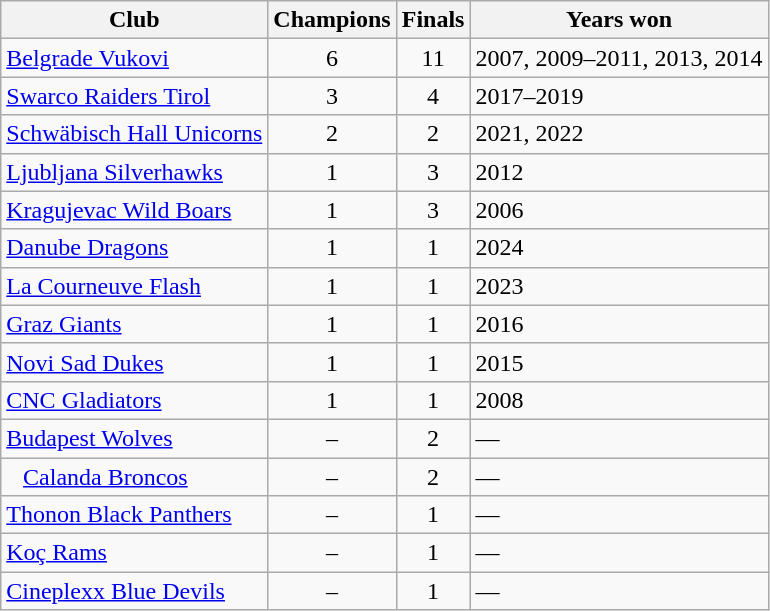<table class="wikitable">
<tr>
<th>Club</th>
<th>Champions</th>
<th>Finals</th>
<th>Years won</th>
</tr>
<tr>
<td> <a href='#'>Belgrade Vukovi</a></td>
<td style="text-align:center">6</td>
<td style="text-align:center">11</td>
<td>2007, 2009–2011, 2013, 2014</td>
</tr>
<tr>
<td> <a href='#'>Swarco Raiders Tirol</a></td>
<td style="text-align:center">3</td>
<td style="text-align:center">4</td>
<td>2017–2019</td>
</tr>
<tr>
<td> <a href='#'>Schwäbisch Hall Unicorns</a></td>
<td style="text-align:center">2</td>
<td style="text-align:center">2</td>
<td>2021, 2022</td>
</tr>
<tr>
<td> <a href='#'>Ljubljana Silverhawks</a></td>
<td style="text-align:center">1</td>
<td style="text-align:center">3</td>
<td>2012</td>
</tr>
<tr>
<td> <a href='#'>Kragujevac Wild Boars</a></td>
<td style="text-align:center">1</td>
<td style="text-align:center">3</td>
<td>2006</td>
</tr>
<tr>
<td> <a href='#'>Danube Dragons</a></td>
<td style="text-align:center">1</td>
<td style="text-align:center">1</td>
<td>2024</td>
</tr>
<tr>
<td> <a href='#'>La Courneuve Flash</a></td>
<td style="text-align:center">1</td>
<td style="text-align:center">1</td>
<td>2023</td>
</tr>
<tr>
<td> <a href='#'>Graz Giants</a></td>
<td style="text-align:center">1</td>
<td style="text-align:center">1</td>
<td>2016</td>
</tr>
<tr>
<td> <a href='#'>Novi Sad Dukes</a></td>
<td style="text-align:center">1</td>
<td style="text-align:center">1</td>
<td>2015</td>
</tr>
<tr>
<td> <a href='#'>CNC Gladiators</a></td>
<td style="text-align:center">1</td>
<td style="text-align:center">1</td>
<td>2008</td>
</tr>
<tr>
<td> <a href='#'>Budapest Wolves</a></td>
<td style="text-align:center">–</td>
<td style="text-align:center">2</td>
<td>—</td>
</tr>
<tr>
<td>   <a href='#'>Calanda Broncos</a></td>
<td style="text-align:center">–</td>
<td style="text-align:center">2</td>
<td>—</td>
</tr>
<tr>
<td> <a href='#'>Thonon Black Panthers</a></td>
<td style="text-align:center">–</td>
<td style="text-align:center">1</td>
<td>—</td>
</tr>
<tr>
<td> <a href='#'>Koç Rams</a></td>
<td style="text-align:center">–</td>
<td style="text-align:center">1</td>
<td>—</td>
</tr>
<tr>
<td> <a href='#'>Cineplexx Blue Devils</a></td>
<td style="text-align:center">–</td>
<td style="text-align:center">1</td>
<td>—</td>
</tr>
</table>
